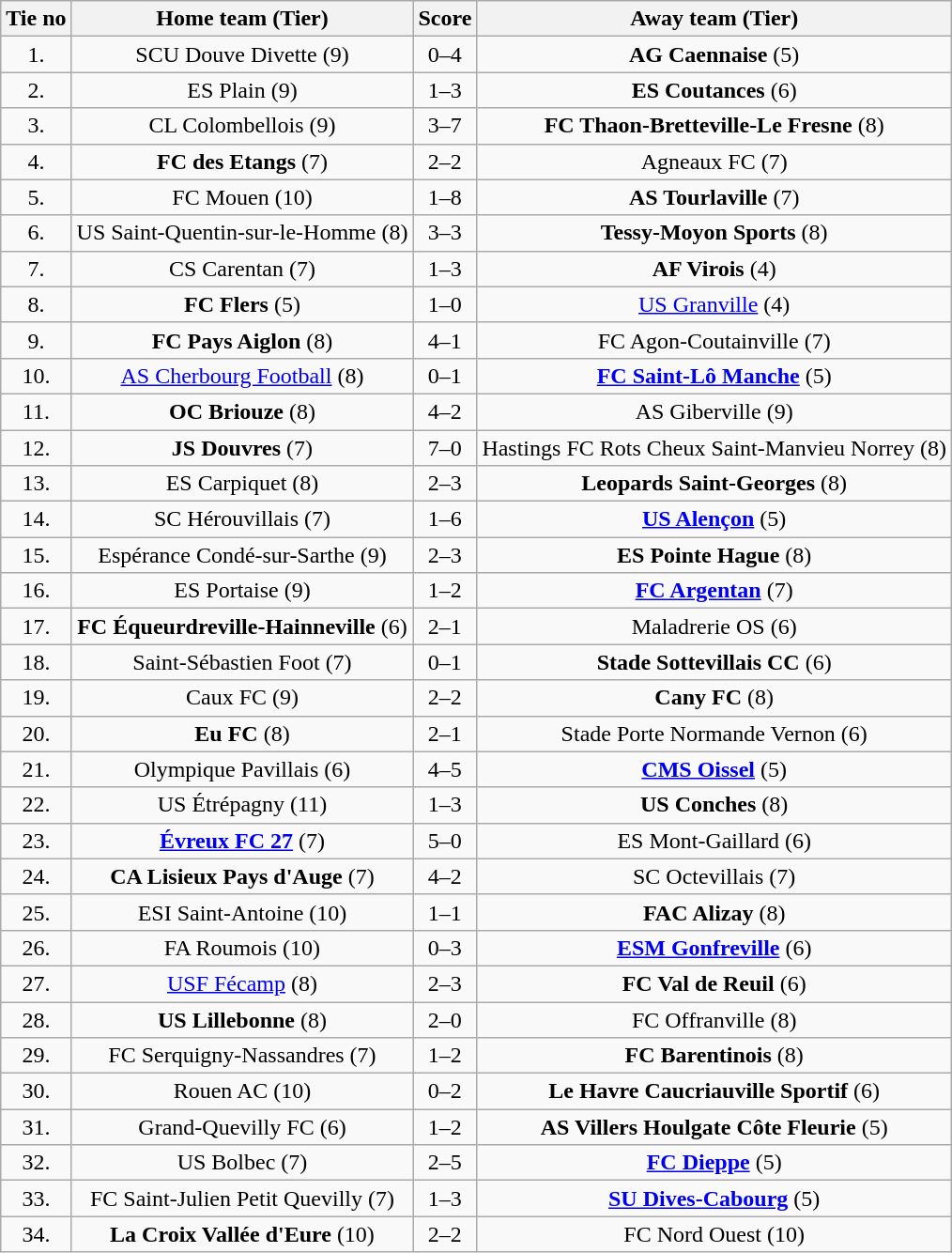<table class="wikitable" style="text-align: center">
<tr>
<th>Tie no</th>
<th>Home team (Tier)</th>
<th>Score</th>
<th>Away team (Tier)</th>
</tr>
<tr>
<td>1.</td>
<td>SCU Douve Divette (9)</td>
<td>0–4</td>
<td><strong>AG Caennaise</strong> (5)</td>
</tr>
<tr>
<td>2.</td>
<td>ES Plain (9)</td>
<td>1–3</td>
<td><strong>ES Coutances</strong> (6)</td>
</tr>
<tr>
<td>3.</td>
<td>CL Colombellois (9)</td>
<td>3–7</td>
<td><strong>FC Thaon-Bretteville-Le Fresne</strong> (8)</td>
</tr>
<tr>
<td>4.</td>
<td><strong>FC des Etangs</strong> (7)</td>
<td>2–2 </td>
<td>Agneaux FC (7)</td>
</tr>
<tr>
<td>5.</td>
<td>FC Mouen (10)</td>
<td>1–8</td>
<td><strong>AS Tourlaville</strong> (7)</td>
</tr>
<tr>
<td>6.</td>
<td>US Saint-Quentin-sur-le-Homme (8)</td>
<td>3–3 </td>
<td><strong>Tessy-Moyon Sports</strong> (8)</td>
</tr>
<tr>
<td>7.</td>
<td>CS Carentan (7)</td>
<td>1–3</td>
<td><strong>AF Virois</strong> (4)</td>
</tr>
<tr>
<td>8.</td>
<td><strong>FC Flers</strong> (5)</td>
<td>1–0</td>
<td><a href='#'>US Granville</a> (4)</td>
</tr>
<tr>
<td>9.</td>
<td><strong>FC Pays Aiglon</strong> (8)</td>
<td>4–1</td>
<td>FC Agon-Coutainville (7)</td>
</tr>
<tr>
<td>10.</td>
<td><a href='#'>AS Cherbourg Football</a> (8)</td>
<td>0–1</td>
<td><strong><a href='#'>FC Saint-Lô Manche</a></strong> (5)</td>
</tr>
<tr>
<td>11.</td>
<td><strong>OC Briouze</strong> (8)</td>
<td>4–2</td>
<td>AS Giberville (9)</td>
</tr>
<tr>
<td>12.</td>
<td><strong>JS Douvres</strong> (7)</td>
<td>7–0</td>
<td>Hastings FC Rots Cheux Saint-Manvieu Norrey (8)</td>
</tr>
<tr>
<td>13.</td>
<td>ES Carpiquet (8)</td>
<td>2–3</td>
<td><strong>Leopards Saint-Georges</strong> (8)</td>
</tr>
<tr>
<td>14.</td>
<td>SC Hérouvillais (7)</td>
<td>1–6</td>
<td><strong><a href='#'>US Alençon</a></strong> (5)</td>
</tr>
<tr>
<td>15.</td>
<td>Espérance Condé-sur-Sarthe (9)</td>
<td>2–3</td>
<td><strong>ES Pointe Hague</strong> (8)</td>
</tr>
<tr>
<td>16.</td>
<td>ES Portaise (9)</td>
<td>1–2</td>
<td><strong><a href='#'>FC Argentan</a></strong> (7)</td>
</tr>
<tr>
<td>17.</td>
<td><strong>FC Équeurdreville-Hainneville</strong> (6)</td>
<td>2–1</td>
<td>Maladrerie OS (6)</td>
</tr>
<tr>
<td>18.</td>
<td>Saint-Sébastien Foot (7)</td>
<td>0–1</td>
<td><strong>Stade Sottevillais CC</strong> (6)</td>
</tr>
<tr>
<td>19.</td>
<td>Caux FC (9)</td>
<td>2–2 </td>
<td><strong>Cany FC</strong> (8)</td>
</tr>
<tr>
<td>20.</td>
<td><strong>Eu FC</strong> (8)</td>
<td>2–1</td>
<td>Stade Porte Normande Vernon (6)</td>
</tr>
<tr>
<td>21.</td>
<td>Olympique Pavillais (6)</td>
<td>4–5</td>
<td><strong><a href='#'>CMS Oissel</a></strong> (5)</td>
</tr>
<tr>
<td>22.</td>
<td>US Étrépagny (11)</td>
<td>1–3</td>
<td><strong>US Conches</strong> (8)</td>
</tr>
<tr>
<td>23.</td>
<td><strong><a href='#'>Évreux FC 27</a></strong> (7)</td>
<td>5–0</td>
<td>ES Mont-Gaillard (6)</td>
</tr>
<tr>
<td>24.</td>
<td><strong>CA Lisieux Pays d'Auge</strong> (7)</td>
<td>4–2</td>
<td>SC Octevillais (7)</td>
</tr>
<tr>
<td>25.</td>
<td>ESI Saint-Antoine (10)</td>
<td>1–1 </td>
<td><strong>FAC Alizay</strong> (8)</td>
</tr>
<tr>
<td>26.</td>
<td>FA Roumois (10)</td>
<td>0–3</td>
<td><strong><a href='#'>ESM Gonfreville</a></strong> (6)</td>
</tr>
<tr>
<td>27.</td>
<td><a href='#'>USF Fécamp</a> (8)</td>
<td>2–3</td>
<td><strong>FC Val de Reuil</strong> (6)</td>
</tr>
<tr>
<td>28.</td>
<td><strong>US Lillebonne</strong> (8)</td>
<td>2–0</td>
<td>FC Offranville (8)</td>
</tr>
<tr>
<td>29.</td>
<td>FC Serquigny-Nassandres (7)</td>
<td>1–2</td>
<td><strong>FC Barentinois</strong> (8)</td>
</tr>
<tr>
<td>30.</td>
<td>Rouen AC (10)</td>
<td>0–2</td>
<td><strong>Le Havre Caucriauville Sportif</strong> (6)</td>
</tr>
<tr>
<td>31.</td>
<td>Grand-Quevilly FC (6)</td>
<td>1–2</td>
<td><strong>AS Villers Houlgate Côte Fleurie</strong> (5)</td>
</tr>
<tr>
<td>32.</td>
<td>US Bolbec (7)</td>
<td>2–5</td>
<td><strong><a href='#'>FC Dieppe</a></strong> (5)</td>
</tr>
<tr>
<td>33.</td>
<td>FC Saint-Julien Petit Quevilly (7)</td>
<td>1–3</td>
<td><strong><a href='#'>SU Dives-Cabourg</a></strong> (5)</td>
</tr>
<tr>
<td>34.</td>
<td><strong>La Croix Vallée d'Eure</strong> (10)</td>
<td>2–2 </td>
<td>FC Nord Ouest (10)</td>
</tr>
</table>
